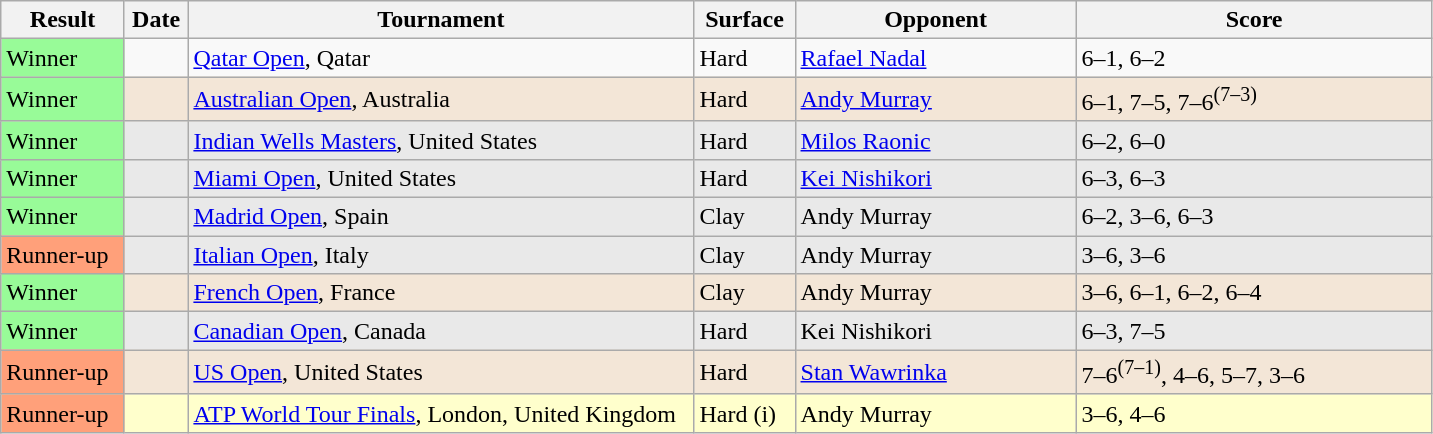<table class="sortable wikitable">
<tr>
<th width=75>Result</th>
<th width=35>Date</th>
<th width=330>Tournament</th>
<th width=60>Surface</th>
<th width=180>Opponent</th>
<th width=230>Score</th>
</tr>
<tr>
<td bgcolor=98FB98>Winner</td>
<td></td>
<td><a href='#'>Qatar Open</a>, Qatar</td>
<td>Hard</td>
<td> <a href='#'>Rafael Nadal</a></td>
<td>6–1, 6–2</td>
</tr>
<tr bgcolor=#F3E6D7>
<td bgcolor=98FB98>Winner</td>
<td></td>
<td><a href='#'>Australian Open</a>, Australia</td>
<td>Hard</td>
<td> <a href='#'>Andy Murray</a></td>
<td>6–1, 7–5, 7–6<sup>(7–3)</sup></td>
</tr>
<tr bgcolor=#E9E9E9>
<td bgcolor=98FB98>Winner</td>
<td></td>
<td><a href='#'>Indian Wells Masters</a>, United States</td>
<td>Hard</td>
<td> <a href='#'>Milos Raonic</a></td>
<td>6–2, 6–0</td>
</tr>
<tr bgcolor=#E9E9E9>
<td bgcolor=98FB98>Winner</td>
<td></td>
<td><a href='#'>Miami Open</a>, United States</td>
<td>Hard</td>
<td> <a href='#'>Kei Nishikori</a></td>
<td>6–3, 6–3</td>
</tr>
<tr bgcolor=#E9E9E9>
<td bgcolor=98FB98>Winner</td>
<td></td>
<td><a href='#'>Madrid Open</a>, Spain</td>
<td>Clay</td>
<td> Andy Murray</td>
<td>6–2, 3–6, 6–3</td>
</tr>
<tr bgcolor=#E9E9E9>
<td bgcolor=FFA07A>Runner-up</td>
<td></td>
<td><a href='#'>Italian Open</a>, Italy</td>
<td>Clay</td>
<td> Andy Murray</td>
<td>3–6, 3–6</td>
</tr>
<tr bgcolor=#F3E6D7>
<td bgcolor=98FB98>Winner</td>
<td></td>
<td><a href='#'>French Open</a>, France</td>
<td>Clay</td>
<td> Andy Murray</td>
<td>3–6, 6–1, 6–2, 6–4</td>
</tr>
<tr bgcolor=#E9E9E9>
<td bgcolor=98FB98>Winner</td>
<td></td>
<td><a href='#'>Canadian Open</a>, Canada</td>
<td>Hard</td>
<td> Kei Nishikori</td>
<td>6–3, 7–5</td>
</tr>
<tr bgcolor=#F3E6D7>
<td bgcolor=FFA07A>Runner-up</td>
<td></td>
<td><a href='#'>US Open</a>, United States</td>
<td>Hard</td>
<td> <a href='#'>Stan Wawrinka</a></td>
<td>7–6<sup>(7–1)</sup>, 4–6, 5–7, 3–6</td>
</tr>
<tr bgcolor=#FFC>
<td bgcolor= FFA07A>Runner-up</td>
<td></td>
<td><a href='#'>ATP World Tour Finals</a>, London, United Kingdom</td>
<td>Hard (i)</td>
<td> Andy Murray</td>
<td>3–6, 4–6</td>
</tr>
</table>
